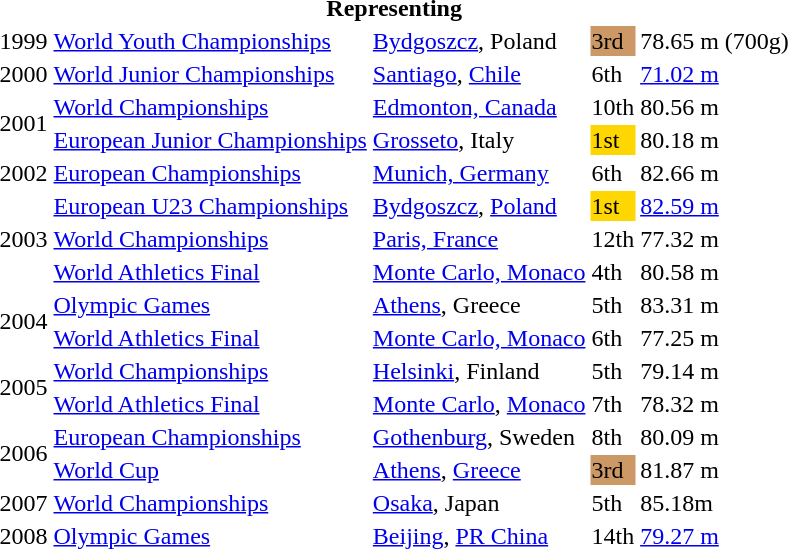<table>
<tr>
<th colspan="5">Representing </th>
</tr>
<tr>
<td>1999</td>
<td><a href='#'>World Youth Championships</a></td>
<td><a href='#'>Bydgoszcz</a>, Poland</td>
<td style="background:#c96;">3rd</td>
<td>78.65 m (700g)</td>
</tr>
<tr>
<td>2000</td>
<td><a href='#'>World Junior Championships</a></td>
<td><a href='#'>Santiago</a>, <a href='#'>Chile</a></td>
<td>6th</td>
<td><a href='#'>71.02 m</a></td>
</tr>
<tr>
<td rowspan=2>2001</td>
<td><a href='#'>World Championships</a></td>
<td><a href='#'>Edmonton, Canada</a></td>
<td>10th</td>
<td>80.56 m</td>
</tr>
<tr>
<td><a href='#'>European Junior Championships</a></td>
<td><a href='#'>Grosseto</a>, Italy</td>
<td bgcolor=gold>1st</td>
<td>80.18 m</td>
</tr>
<tr>
<td>2002</td>
<td><a href='#'>European Championships</a></td>
<td><a href='#'>Munich, Germany</a></td>
<td>6th</td>
<td>82.66 m</td>
</tr>
<tr>
<td rowspan=3>2003</td>
<td><a href='#'>European U23 Championships</a></td>
<td><a href='#'>Bydgoszcz</a>, <a href='#'>Poland</a></td>
<td bgcolor=gold>1st</td>
<td><a href='#'>82.59 m</a></td>
</tr>
<tr>
<td><a href='#'>World Championships</a></td>
<td><a href='#'>Paris, France</a></td>
<td>12th</td>
<td>77.32 m</td>
</tr>
<tr>
<td><a href='#'>World Athletics Final</a></td>
<td><a href='#'>Monte Carlo, Monaco</a></td>
<td>4th</td>
<td>80.58 m</td>
</tr>
<tr>
<td rowspan=2>2004</td>
<td><a href='#'>Olympic Games</a></td>
<td><a href='#'>Athens</a>, Greece</td>
<td>5th</td>
<td>83.31 m</td>
</tr>
<tr>
<td><a href='#'>World Athletics Final</a></td>
<td><a href='#'>Monte Carlo, Monaco</a></td>
<td>6th</td>
<td>77.25 m</td>
</tr>
<tr>
<td rowspan=2>2005</td>
<td><a href='#'>World Championships</a></td>
<td><a href='#'>Helsinki</a>, Finland</td>
<td>5th</td>
<td>79.14 m</td>
</tr>
<tr>
<td><a href='#'>World Athletics Final</a></td>
<td><a href='#'>Monte Carlo</a>, <a href='#'>Monaco</a></td>
<td>7th</td>
<td>78.32 m</td>
</tr>
<tr>
<td rowspan=2>2006</td>
<td><a href='#'>European Championships</a></td>
<td><a href='#'>Gothenburg</a>, Sweden</td>
<td>8th</td>
<td>80.09 m</td>
</tr>
<tr>
<td><a href='#'>World Cup</a></td>
<td><a href='#'>Athens</a>, <a href='#'>Greece</a></td>
<td style="background:#c96;">3rd</td>
<td>81.87 m</td>
</tr>
<tr>
<td>2007</td>
<td><a href='#'>World Championships</a></td>
<td><a href='#'>Osaka</a>, Japan</td>
<td>5th</td>
<td>85.18m<br></td>
</tr>
<tr>
<td>2008</td>
<td><a href='#'>Olympic Games</a></td>
<td><a href='#'>Beijing</a>, <a href='#'>PR China</a></td>
<td>14th</td>
<td><a href='#'>79.27 m</a></td>
</tr>
</table>
